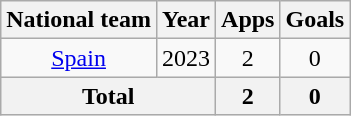<table class="wikitable" style="text-align:center">
<tr>
<th>National team</th>
<th>Year</th>
<th>Apps</th>
<th>Goals</th>
</tr>
<tr>
<td><a href='#'>Spain</a></td>
<td>2023</td>
<td>2</td>
<td>0</td>
</tr>
<tr>
<th colspan="2">Total</th>
<th>2</th>
<th>0</th>
</tr>
</table>
